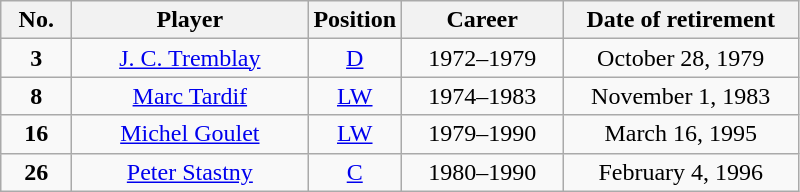<table class="wikitable sortable" style="text-align:center">
<tr>
<th width=40px>No.</th>
<th width=150px>Player</th>
<th width=40px>Position</th>
<th width=100px>Career</th>
<th width=150px>Date of retirement</th>
</tr>
<tr>
<td><strong>3</strong></td>
<td><a href='#'>J. C. Tremblay</a></td>
<td><a href='#'>D</a></td>
<td>1972–1979</td>
<td>October 28, 1979</td>
</tr>
<tr>
<td><strong>8</strong></td>
<td><a href='#'>Marc Tardif</a></td>
<td><a href='#'>LW</a></td>
<td>1974–1983</td>
<td>November 1, 1983</td>
</tr>
<tr>
<td><strong>16</strong></td>
<td><a href='#'>Michel Goulet</a></td>
<td><a href='#'>LW</a></td>
<td>1979–1990</td>
<td>March 16, 1995</td>
</tr>
<tr>
<td><strong>26</strong></td>
<td><a href='#'>Peter Stastny</a></td>
<td><a href='#'>C</a></td>
<td>1980–1990</td>
<td>February 4, 1996</td>
</tr>
</table>
